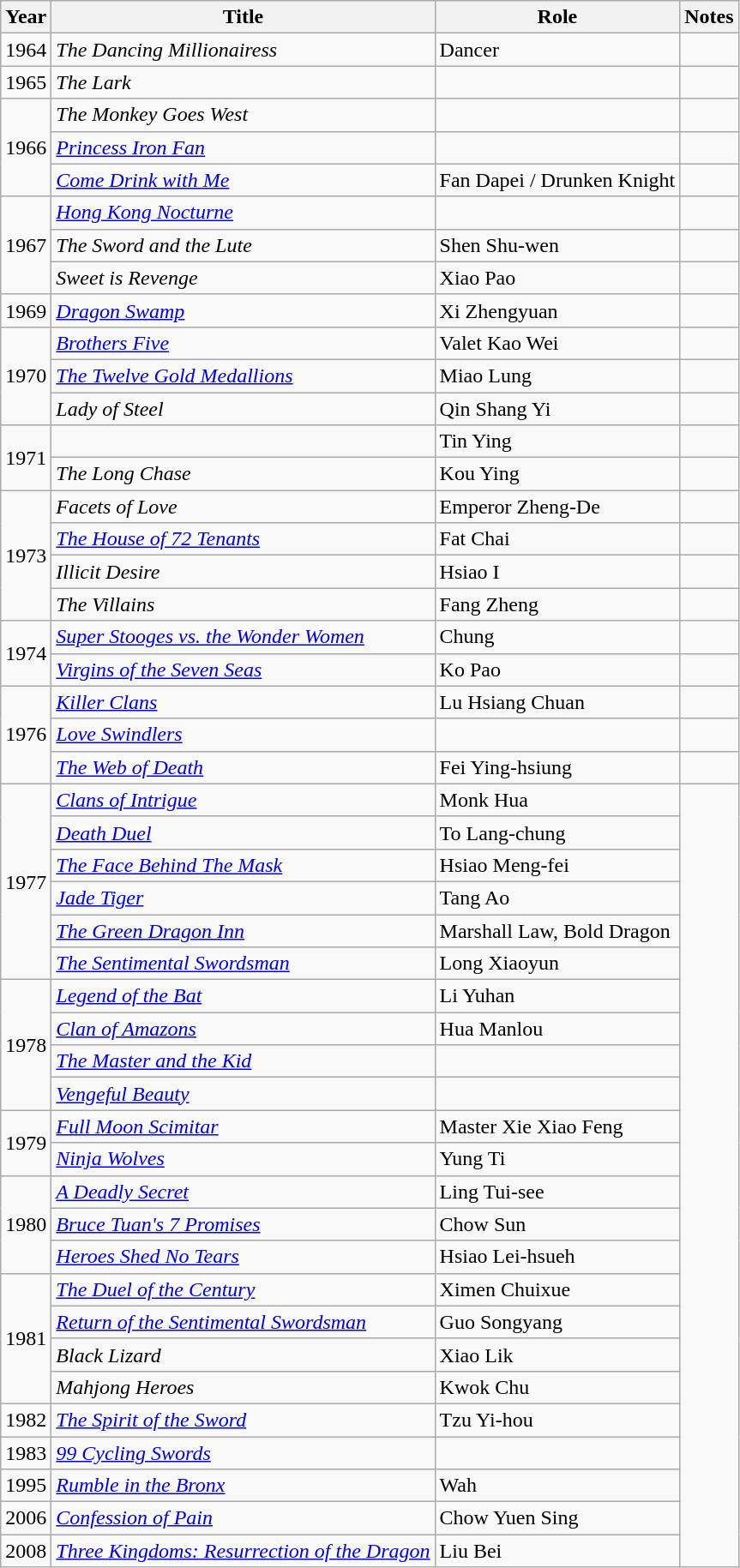<table class="wikitable sortable">
<tr>
<th>Year</th>
<th>Title</th>
<th>Role</th>
<th>Notes</th>
</tr>
<tr>
<td>1964</td>
<td><em>The Dancing Millionairess</em></td>
<td>Dancer</td>
<td></td>
</tr>
<tr>
<td>1965</td>
<td><em>The Lark</em></td>
<td></td>
<td></td>
</tr>
<tr>
<td rowspan="3">1966</td>
<td><em>The Monkey Goes West</em></td>
<td></td>
<td></td>
</tr>
<tr>
<td><em><a href='#'>Princess Iron Fan</a></em></td>
<td></td>
<td></td>
</tr>
<tr>
<td><em><a href='#'>Come Drink with Me</a></em></td>
<td>Fan Dapei / Drunken Knight</td>
<td></td>
</tr>
<tr>
<td rowspan="3">1967</td>
<td><em><a href='#'>Hong Kong Nocturne</a></em></td>
<td></td>
<td></td>
</tr>
<tr>
<td><em>The Sword and the Lute</em></td>
<td>Shen Shu-wen</td>
<td></td>
</tr>
<tr>
<td><em>Sweet is Revenge</em></td>
<td>Xiao Pao</td>
<td></td>
</tr>
<tr>
<td>1969</td>
<td><em><a href='#'>Dragon Swamp</a></em></td>
<td>Xi Zhengyuan</td>
<td></td>
</tr>
<tr>
<td rowspan="3">1970</td>
<td><em><a href='#'>Brothers Five</a></em></td>
<td>Valet Kao Wei</td>
<td></td>
</tr>
<tr>
<td><em><a href='#'>The Twelve Gold Medallions</a></em></td>
<td>Miao Lung</td>
<td></td>
</tr>
<tr>
<td><em>Lady of Steel</em></td>
<td>Qin Shang Yi</td>
<td></td>
</tr>
<tr>
<td rowspan="2">1971</td>
<td><em></em></td>
<td>Tin Ying</td>
<td></td>
</tr>
<tr>
<td><em>The Long Chase</em></td>
<td>Kou Ying</td>
<td></td>
</tr>
<tr>
<td rowspan="4">1973</td>
<td><em>Facets of Love</em></td>
<td>Emperor Zheng-De</td>
<td></td>
</tr>
<tr>
<td><em><a href='#'>The House of 72 Tenants</a></em></td>
<td>Fat Chai</td>
<td></td>
</tr>
<tr>
<td><em>Illicit Desire</em></td>
<td>Hsiao I</td>
<td></td>
</tr>
<tr>
<td><em>The Villains</em></td>
<td>Fang Zheng</td>
<td></td>
</tr>
<tr>
<td rowspan="2">1974</td>
<td><em><a href='#'>Super Stooges vs. the Wonder Women</a></em></td>
<td>Chung</td>
<td></td>
</tr>
<tr>
<td><em><a href='#'>Virgins of the Seven Seas</a></em></td>
<td>Ko Pao</td>
<td></td>
</tr>
<tr>
<td rowspan="3">1976</td>
<td><em><a href='#'>Killer Clans</a></em></td>
<td>Lu Hsiang Chuan</td>
<td></td>
</tr>
<tr>
<td><em><a href='#'>Love Swindlers</a></em></td>
<td></td>
<td></td>
</tr>
<tr>
<td><em><a href='#'>The Web of Death</a></em></td>
<td>Fei Ying-hsiung</td>
<td></td>
</tr>
<tr>
<td rowspan="6">1977</td>
<td><em><a href='#'>Clans of Intrigue</a></em></td>
<td>Monk Hua</td>
</tr>
<tr>
<td><em><a href='#'>Death Duel</a></em></td>
<td>To Lang-chung</td>
</tr>
<tr>
<td><em><a href='#'>The Face Behind The Mask</a></em></td>
<td>Hsiao Meng-fei</td>
</tr>
<tr>
<td><em><a href='#'>Jade Tiger</a></em></td>
<td>Tang Ao</td>
</tr>
<tr>
<td><em><a href='#'>The Green Dragon Inn</a></em></td>
<td>Marshall Law, Bold Dragon</td>
</tr>
<tr>
<td><em><a href='#'>The Sentimental Swordsman</a></em></td>
<td>Long Xiaoyun</td>
</tr>
<tr>
<td rowspan="4">1978</td>
<td><em><a href='#'>Legend of the Bat</a></em></td>
<td>Li Yuhan</td>
</tr>
<tr>
<td><em><a href='#'>Clan of Amazons</a></em></td>
<td>Hua Manlou</td>
</tr>
<tr>
<td><em><a href='#'>The Master and the Kid</a></em></td>
<td></td>
</tr>
<tr>
<td><em><a href='#'>Vengeful Beauty</a></em></td>
<td></td>
</tr>
<tr>
<td rowspan="2">1979</td>
<td><em><a href='#'>Full Moon Scimitar</a></em></td>
<td>Master Xie Xiao Feng</td>
</tr>
<tr>
<td><em><a href='#'>Ninja Wolves</a></em></td>
<td>Yung Ti</td>
</tr>
<tr>
<td rowspan="3">1980</td>
<td><em><a href='#'>A Deadly Secret</a></em></td>
<td>Ling Tui-see</td>
</tr>
<tr>
<td><em><a href='#'>Bruce Tuan's 7 Promises</a></em></td>
<td>Chow Sun</td>
</tr>
<tr>
<td><em><a href='#'>Heroes Shed No Tears</a></em></td>
<td>Hsiao Lei-hsueh</td>
</tr>
<tr>
<td rowspan="4">1981</td>
<td><em><a href='#'>The Duel of the Century</a></em></td>
<td>Ximen Chuixue</td>
</tr>
<tr>
<td><em><a href='#'>Return of the Sentimental Swordsman</a></em></td>
<td>Guo Songyang</td>
</tr>
<tr>
<td><em>Black Lizard</em></td>
<td>Xiao Lik</td>
</tr>
<tr>
<td><em>Mahjong Heroes</em></td>
<td>Kwok Chu</td>
</tr>
<tr>
<td>1982</td>
<td><em><a href='#'>The Spirit of the Sword</a></em></td>
<td>Tzu Yi-hou</td>
</tr>
<tr>
<td>1983</td>
<td><em><a href='#'>99 Cycling Swords</a></em></td>
<td></td>
</tr>
<tr>
<td>1995</td>
<td><em><a href='#'>Rumble in the Bronx</a></em></td>
<td>Wah</td>
</tr>
<tr>
<td>2006</td>
<td><em><a href='#'>Confession of Pain</a></em></td>
<td>Chow Yuen Sing</td>
</tr>
<tr>
<td>2008</td>
<td><em><a href='#'>Three Kingdoms: Resurrection of the Dragon</a></em></td>
<td>Liu Bei</td>
</tr>
</table>
